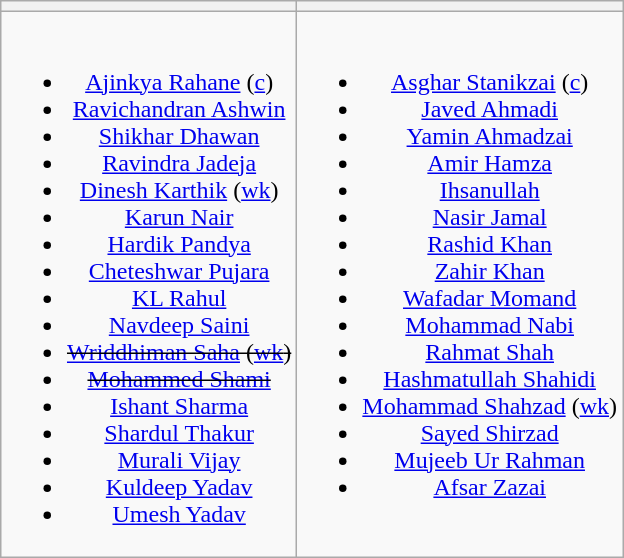<table class="wikitable" style="text-align:center; margin:auto">
<tr>
<th></th>
<th></th>
</tr>
<tr style="vertical-align:top">
<td><br><ul><li><a href='#'>Ajinkya Rahane</a> (<a href='#'>c</a>)</li><li><a href='#'>Ravichandran Ashwin</a></li><li><a href='#'>Shikhar Dhawan</a></li><li><a href='#'>Ravindra Jadeja</a></li><li><a href='#'>Dinesh Karthik</a> (<a href='#'>wk</a>)</li><li><a href='#'>Karun Nair</a></li><li><a href='#'>Hardik Pandya</a></li><li><a href='#'>Cheteshwar Pujara</a></li><li><a href='#'>KL Rahul</a></li><li><a href='#'>Navdeep Saini</a></li><li><s><a href='#'>Wriddhiman Saha</a> (<a href='#'>wk</a>)</s></li><li><s><a href='#'>Mohammed Shami</a></s></li><li><a href='#'>Ishant Sharma</a></li><li><a href='#'>Shardul Thakur</a></li><li><a href='#'>Murali Vijay</a></li><li><a href='#'>Kuldeep Yadav</a></li><li><a href='#'>Umesh Yadav</a></li></ul></td>
<td><br><ul><li><a href='#'>Asghar Stanikzai</a> (<a href='#'>c</a>)</li><li><a href='#'>Javed Ahmadi</a></li><li><a href='#'>Yamin Ahmadzai</a></li><li><a href='#'>Amir Hamza</a></li><li><a href='#'>Ihsanullah</a></li><li><a href='#'>Nasir Jamal</a></li><li><a href='#'>Rashid Khan</a></li><li><a href='#'>Zahir Khan</a></li><li><a href='#'>Wafadar Momand</a></li><li><a href='#'>Mohammad Nabi</a></li><li><a href='#'>Rahmat Shah</a></li><li><a href='#'>Hashmatullah Shahidi</a></li><li><a href='#'>Mohammad Shahzad</a> (<a href='#'>wk</a>)</li><li><a href='#'>Sayed Shirzad</a></li><li><a href='#'>Mujeeb Ur Rahman</a></li><li><a href='#'>Afsar Zazai</a></li></ul></td>
</tr>
</table>
